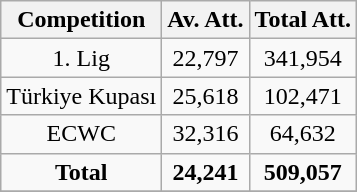<table class="wikitable" style="text-align: center">
<tr>
<th>Competition</th>
<th>Av. Att.</th>
<th>Total Att.</th>
</tr>
<tr>
<td>1. Lig</td>
<td>22,797</td>
<td>341,954</td>
</tr>
<tr>
<td>Türkiye Kupası</td>
<td>25,618</td>
<td>102,471</td>
</tr>
<tr>
<td>ECWC</td>
<td>32,316</td>
<td>64,632</td>
</tr>
<tr>
<td><strong>Total</strong></td>
<td><strong> 24,241</strong></td>
<td><strong>509,057</strong></td>
</tr>
<tr>
</tr>
</table>
